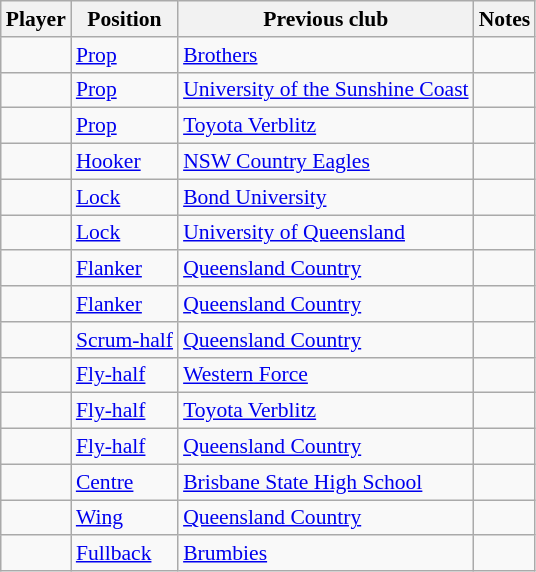<table class="wikitable plainrowheaders" style="font-size:90%;">
<tr>
<th scope=col>Player</th>
<th scope=col>Position</th>
<th scope=col>Previous club</th>
<th scope=col>Notes</th>
</tr>
<tr>
<td align=left> </td>
<td align=left><a href='#'>Prop</a></td>
<td align=left><a href='#'>Brothers</a></td>
<td align=left></td>
</tr>
<tr>
<td align=left> </td>
<td align=left><a href='#'>Prop</a></td>
<td align=left><a href='#'>University of the Sunshine Coast</a></td>
<td align=left></td>
</tr>
<tr>
<td align=left> </td>
<td align=left><a href='#'>Prop</a></td>
<td align=left> <a href='#'>Toyota Verblitz</a></td>
<td align=left></td>
</tr>
<tr>
<td align=left> </td>
<td align=left><a href='#'>Hooker</a></td>
<td align=left><a href='#'>NSW Country Eagles</a></td>
<td align=left></td>
</tr>
<tr>
<td align=left> </td>
<td align=left><a href='#'>Lock</a></td>
<td align=left><a href='#'>Bond University</a></td>
<td align=left></td>
</tr>
<tr>
<td align=left> </td>
<td align=left><a href='#'>Lock</a></td>
<td align=left><a href='#'>University of Queensland</a></td>
<td align=left></td>
</tr>
<tr>
<td align=left> </td>
<td align=left><a href='#'>Flanker</a></td>
<td align=left><a href='#'>Queensland Country</a></td>
<td align=left></td>
</tr>
<tr>
<td align=left> </td>
<td align=left><a href='#'>Flanker</a></td>
<td align=left><a href='#'>Queensland Country</a></td>
<td align=left></td>
</tr>
<tr>
<td align=left> </td>
<td align=left><a href='#'>Scrum-half</a></td>
<td align=left><a href='#'>Queensland Country</a></td>
<td align=left></td>
</tr>
<tr>
<td align=left> </td>
<td align=left><a href='#'>Fly-half</a></td>
<td align=left><a href='#'>Western Force</a></td>
<td align=left></td>
</tr>
<tr>
<td align=left> </td>
<td align=left><a href='#'>Fly-half</a></td>
<td align=left> <a href='#'>Toyota Verblitz</a></td>
<td align=left></td>
</tr>
<tr>
<td align=left> </td>
<td align=left><a href='#'>Fly-half</a></td>
<td align=left><a href='#'>Queensland Country</a></td>
<td align=left></td>
</tr>
<tr>
<td align=left> </td>
<td align=left><a href='#'>Centre</a></td>
<td align=left><a href='#'>Brisbane State High School</a></td>
<td align=left></td>
</tr>
<tr>
<td align=left> </td>
<td align=left><a href='#'>Wing</a></td>
<td align=left><a href='#'>Queensland Country</a></td>
<td align=left></td>
</tr>
<tr>
<td align=left> </td>
<td align=left><a href='#'>Fullback</a></td>
<td align=left><a href='#'>Brumbies</a></td>
<td align=left></td>
</tr>
</table>
